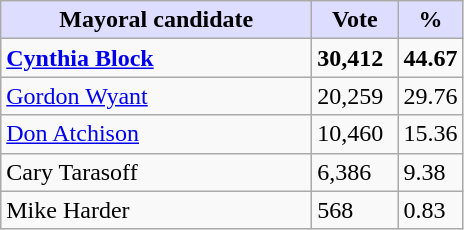<table class="wikitable">
<tr>
<th style="background:#ddf; width:200px;">Mayoral candidate</th>
<th style="background:#ddf; width:50px;">Vote</th>
<th style="background:#ddf; width:30px;">%</th>
</tr>
<tr>
<td><strong><a href='#'>Cynthia Block</a></strong></td>
<td><strong>30,412</strong></td>
<td><strong>44.67</strong></td>
</tr>
<tr>
<td><a href='#'>Gordon Wyant</a></td>
<td>20,259</td>
<td>29.76</td>
</tr>
<tr>
<td><a href='#'>Don Atchison</a></td>
<td>10,460</td>
<td>15.36</td>
</tr>
<tr>
<td>Cary Tarasoff</td>
<td>6,386</td>
<td>9.38</td>
</tr>
<tr>
<td>Mike Harder</td>
<td>568</td>
<td>0.83</td>
</tr>
</table>
